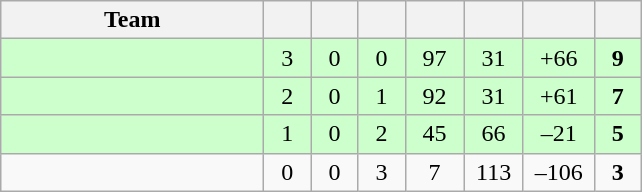<table class="wikitable" style="text-align:center;">
<tr>
<th style="width:10.5em;">Team</th>
<th style="width:1.5em;"></th>
<th style="width:1.5em;"></th>
<th style="width:1.5em;"></th>
<th style="width:2.0em;"></th>
<th style="width:2.0em;"></th>
<th style="width:2.5em;"></th>
<th style="width:1.5em;"></th>
</tr>
<tr bgcolor=#cfc>
<td align="left"></td>
<td>3</td>
<td>0</td>
<td>0</td>
<td>97</td>
<td>31</td>
<td>+66</td>
<td><strong>9</strong></td>
</tr>
<tr bgcolor=#cfc>
<td align="left"></td>
<td>2</td>
<td>0</td>
<td>1</td>
<td>92</td>
<td>31</td>
<td>+61</td>
<td><strong>7</strong></td>
</tr>
<tr bgcolor=#cfc>
<td align="left"></td>
<td>1</td>
<td>0</td>
<td>2</td>
<td>45</td>
<td>66</td>
<td>–21</td>
<td><strong>5</strong></td>
</tr>
<tr>
<td align="left"></td>
<td>0</td>
<td>0</td>
<td>3</td>
<td>7</td>
<td>113</td>
<td>–106</td>
<td><strong>3</strong></td>
</tr>
</table>
